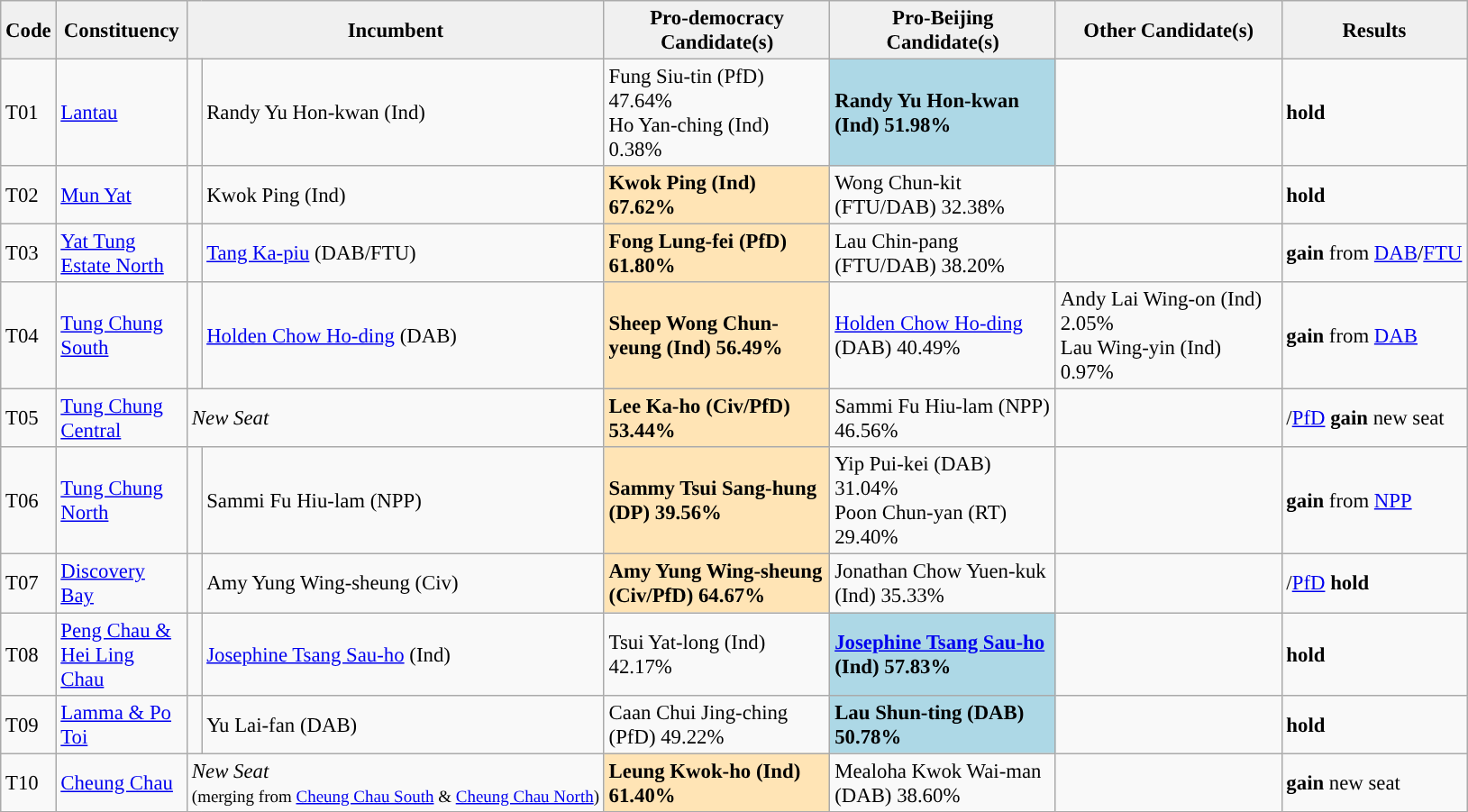<table class="wikitable sortable" style="font-size: 95%;">
<tr>
<th align="center" style="background:#f0f0f0;" width="20px">Code</th>
<th align="center" style="background:#f0f0f0;" width="90px">Constituency</th>
<th align="center" style="background:#f0f0f0;" width="120px" colspan=2>Incumbent</th>
<th align="center" style="background:#f0f0f0;" width="160px">Pro-democracy Candidate(s)</th>
<th align="center" style="background:#f0f0f0;" width="160px">Pro-Beijing Candidate(s)</th>
<th align="center" style="background:#f0f0f0;" width="160px">Other Candidate(s)</th>
<th align="center" style="background:#f0f0f0;" width="100px" colspan="2">Results</th>
</tr>
<tr>
<td>T01</td>
<td><a href='#'>Lantau</a></td>
<td></td>
<td>Randy Yu Hon-kwan (Ind)</td>
<td>Fung Siu-tin (PfD) 47.64%<br>Ho Yan-ching (Ind) 0.38%</td>
<td style="background-color:LightBlue"><strong>Randy Yu Hon-kwan (Ind) 51.98%</strong></td>
<td></td>
<td> <strong>hold</strong></td>
</tr>
<tr>
<td>T02</td>
<td><a href='#'>Mun Yat</a></td>
<td></td>
<td>Kwok Ping (Ind)</td>
<td style="background-color:Moccasin"><strong>Kwok Ping (Ind) 67.62%</strong></td>
<td>Wong Chun-kit (FTU/DAB) 32.38%</td>
<td></td>
<td> <strong>hold</strong></td>
</tr>
<tr>
<td>T03</td>
<td><a href='#'>Yat Tung Estate North</a></td>
<td></td>
<td><a href='#'>Tang Ka-piu</a> (DAB/FTU)</td>
<td style="background-color:Moccasin"><strong>Fong Lung-fei (PfD) 61.80%</strong></td>
<td>Lau Chin-pang (FTU/DAB) 38.20%</td>
<td></td>
<td> <strong>gain</strong> from <a href='#'>DAB</a>/<a href='#'>FTU</a></td>
</tr>
<tr>
<td>T04</td>
<td><a href='#'>Tung Chung South</a></td>
<td></td>
<td><a href='#'>Holden Chow Ho-ding</a> (DAB)</td>
<td style="background-color:Moccasin"><strong>Sheep Wong Chun-yeung (Ind) 56.49%</strong></td>
<td><a href='#'>Holden Chow Ho-ding</a> (DAB) 40.49%</td>
<td>Andy Lai Wing-on (Ind) 2.05%<br>Lau Wing-yin (Ind) 0.97%</td>
<td> <strong>gain</strong> from <a href='#'>DAB</a></td>
</tr>
<tr>
<td>T05</td>
<td><a href='#'>Tung Chung Central</a></td>
<td colspan=2><em>New Seat</em></td>
<td style="background-color:Moccasin"><strong>Lee Ka-ho (Civ/PfD) 53.44%</strong></td>
<td>Sammi Fu Hiu-lam (NPP) 46.56%</td>
<td></td>
<td>/<a href='#'>PfD</a> <strong>gain</strong> new seat</td>
</tr>
<tr>
<td>T06</td>
<td><a href='#'>Tung Chung North</a></td>
<td></td>
<td>Sammi Fu Hiu-lam (NPP)</td>
<td style="background-color:Moccasin"><strong>Sammy Tsui Sang-hung (DP) 39.56%</strong></td>
<td>Yip Pui-kei (DAB) 31.04%<br>Poon Chun-yan (RT) 29.40%</td>
<td></td>
<td> <strong>gain</strong> from <a href='#'>NPP</a></td>
</tr>
<tr>
<td>T07</td>
<td><a href='#'>Discovery Bay</a></td>
<td></td>
<td>Amy Yung Wing-sheung (Civ)</td>
<td style="background-color:Moccasin"><strong>Amy Yung Wing-sheung (Civ/PfD) 64.67%</strong></td>
<td>Jonathan Chow Yuen-kuk (Ind) 35.33%</td>
<td></td>
<td>/<a href='#'>PfD</a> <strong>hold</strong></td>
</tr>
<tr>
<td>T08</td>
<td><a href='#'>Peng Chau & Hei Ling Chau</a></td>
<td></td>
<td><a href='#'>Josephine Tsang Sau-ho</a> (Ind)</td>
<td>Tsui Yat-long (Ind) 42.17%</td>
<td style="background-color:LightBlue"><strong><a href='#'>Josephine Tsang Sau-ho</a> (Ind) 57.83%</strong></td>
<td></td>
<td> <strong>hold</strong></td>
</tr>
<tr>
<td>T09</td>
<td><a href='#'>Lamma & Po Toi</a></td>
<td></td>
<td>Yu Lai-fan (DAB)</td>
<td>Caan Chui Jing-ching (PfD) 49.22%</td>
<td style="background-color:LightBlue"><strong>Lau Shun-ting (DAB) 50.78%</strong></td>
<td></td>
<td> <strong>hold</strong></td>
</tr>
<tr>
<td>T10</td>
<td><a href='#'>Cheung Chau</a></td>
<td colspan=2><em>New Seat</em><br><small>(merging from <a href='#'>Cheung Chau South</a> & <a href='#'>Cheung Chau North</a>)</small></td>
<td style="background-color:Moccasin"><strong>Leung Kwok-ho (Ind) 61.40%</strong></td>
<td>Mealoha Kwok Wai-man (DAB) 38.60%</td>
<td></td>
<td> <strong>gain</strong> new seat</td>
</tr>
<tr>
</tr>
</table>
